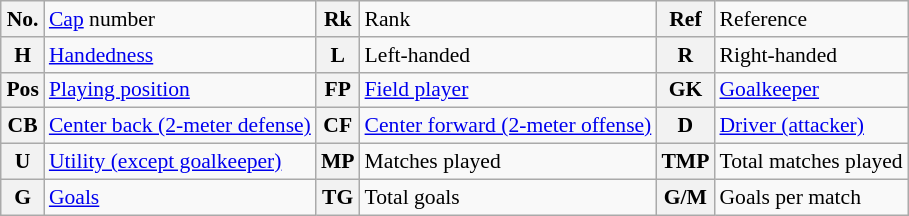<table class="wikitable" style="text-align: left; font-size: 90%; margin-left: 1em;">
<tr>
<th>No.</th>
<td><a href='#'>Cap</a> number</td>
<th>Rk</th>
<td>Rank</td>
<th>Ref</th>
<td>Reference</td>
</tr>
<tr>
<th>H</th>
<td><a href='#'>Handedness</a></td>
<th>L</th>
<td>Left-handed</td>
<th>R</th>
<td>Right-handed</td>
</tr>
<tr>
<th>Pos</th>
<td><a href='#'>Playing position</a></td>
<th>FP</th>
<td><a href='#'>Field player</a></td>
<th>GK</th>
<td><a href='#'>Goalkeeper</a></td>
</tr>
<tr>
<th>CB</th>
<td><a href='#'>Center back (2-meter defense)</a></td>
<th>CF</th>
<td><a href='#'>Center forward (2-meter offense)</a></td>
<th>D</th>
<td><a href='#'>Driver (attacker)</a></td>
</tr>
<tr>
<th>U</th>
<td><a href='#'>Utility (except goalkeeper)</a></td>
<th>MP</th>
<td>Matches played</td>
<th>TMP</th>
<td>Total matches played</td>
</tr>
<tr>
<th>G</th>
<td><a href='#'>Goals</a></td>
<th>TG</th>
<td>Total goals</td>
<th>G/M</th>
<td>Goals per match</td>
</tr>
</table>
